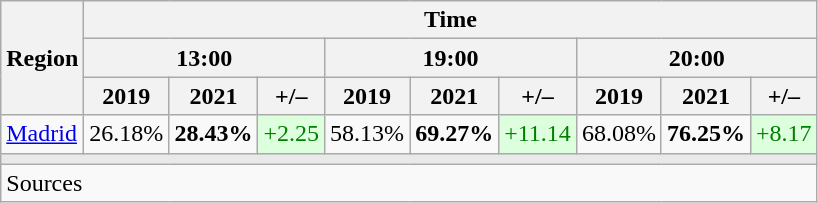<table class="wikitable sortable" style="text-align:right;">
<tr>
<th rowspan="3">Region</th>
<th colspan="9">Time</th>
</tr>
<tr>
<th colspan="3">13:00</th>
<th colspan="3">19:00</th>
<th colspan="3">20:00</th>
</tr>
<tr>
<th>2019</th>
<th>2021</th>
<th>+/–</th>
<th>2019</th>
<th>2021</th>
<th>+/–</th>
<th>2019</th>
<th>2021</th>
<th>+/–</th>
</tr>
<tr>
<td align="left"><a href='#'>Madrid</a></td>
<td>26.18%</td>
<td><strong>28.43%</strong></td>
<td style="background:#DDFFDD; color:green;">+2.25</td>
<td>58.13%</td>
<td><strong>69.27%</strong></td>
<td style="background:#DDFFDD; color:green;">+11.14</td>
<td>68.08%</td>
<td><strong>76.25%</strong></td>
<td style="background:#DDFFDD; color:green;">+8.17</td>
</tr>
<tr>
<td colspan="10" bgcolor="#E9E9E9"></td>
</tr>
<tr>
<td align="left" colspan="10">Sources</td>
</tr>
</table>
